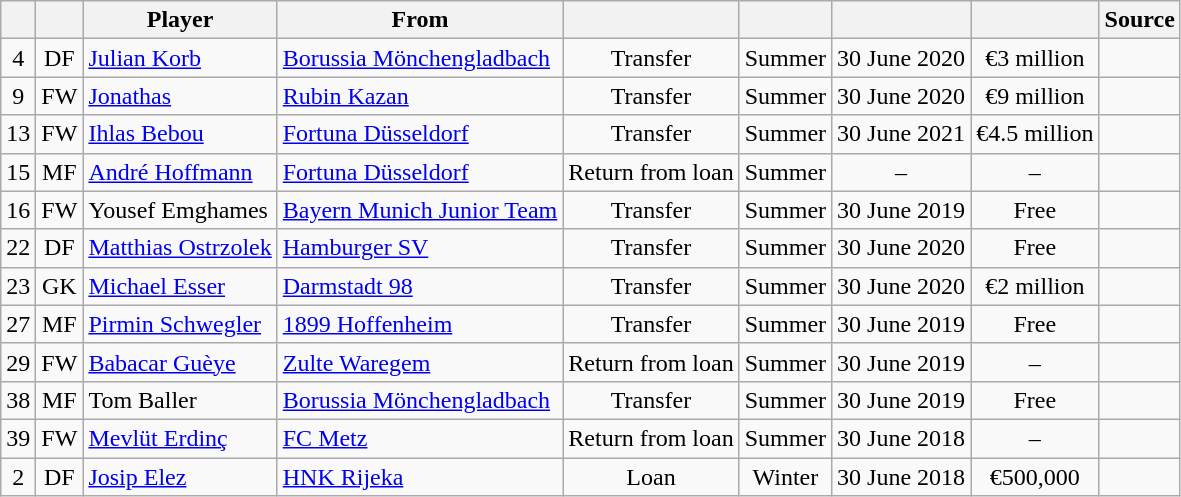<table class="wikitable" style="text-align:center;">
<tr>
<th></th>
<th></th>
<th>Player</th>
<th>From</th>
<th></th>
<th></th>
<th></th>
<th></th>
<th>Source</th>
</tr>
<tr>
<td>4</td>
<td>DF</td>
<td align="left"> <a href='#'>Julian Korb</a></td>
<td style="text-align:left"> <a href='#'>Borussia Mönchengladbach</a></td>
<td>Transfer</td>
<td>Summer</td>
<td>30 June 2020</td>
<td>€3 million</td>
<td></td>
</tr>
<tr>
<td>9</td>
<td>FW</td>
<td align="left"> <a href='#'>Jonathas</a></td>
<td style="text-align:left"> <a href='#'>Rubin Kazan</a></td>
<td>Transfer</td>
<td>Summer</td>
<td>30 June 2020</td>
<td>€9 million</td>
<td></td>
</tr>
<tr>
<td>13</td>
<td>FW</td>
<td align="left"> <a href='#'>Ihlas Bebou</a></td>
<td style="text-align:left"> <a href='#'>Fortuna Düsseldorf</a></td>
<td>Transfer</td>
<td>Summer</td>
<td>30 June 2021</td>
<td>€4.5 million</td>
<td></td>
</tr>
<tr>
<td>15</td>
<td>MF</td>
<td align="left"> <a href='#'>André Hoffmann</a></td>
<td style="text-align:left"> <a href='#'>Fortuna Düsseldorf</a></td>
<td>Return from loan</td>
<td>Summer</td>
<td>–</td>
<td>–</td>
<td></td>
</tr>
<tr>
<td>16</td>
<td>FW</td>
<td align="left"> Yousef Emghames</td>
<td style="text-align:left"> <a href='#'>Bayern Munich Junior Team</a></td>
<td>Transfer</td>
<td>Summer</td>
<td>30 June 2019</td>
<td>Free</td>
<td></td>
</tr>
<tr>
<td>22</td>
<td>DF</td>
<td align="left"> <a href='#'>Matthias Ostrzolek</a></td>
<td style="text-align:left"> <a href='#'>Hamburger SV</a></td>
<td>Transfer</td>
<td>Summer</td>
<td>30 June 2020</td>
<td>Free</td>
<td></td>
</tr>
<tr>
<td>23</td>
<td>GK</td>
<td align="left"> <a href='#'>Michael Esser</a></td>
<td style="text-align:left"> <a href='#'>Darmstadt 98</a></td>
<td>Transfer</td>
<td>Summer</td>
<td>30 June 2020</td>
<td>€2 million</td>
<td></td>
</tr>
<tr>
<td>27</td>
<td>MF</td>
<td align="left"> <a href='#'>Pirmin Schwegler</a></td>
<td style="text-align:left"> <a href='#'>1899 Hoffenheim</a></td>
<td>Transfer</td>
<td>Summer</td>
<td>30 June 2019</td>
<td>Free</td>
<td></td>
</tr>
<tr>
<td>29</td>
<td>FW</td>
<td align="left"> <a href='#'>Babacar Guèye</a></td>
<td style="text-align:left"> <a href='#'>Zulte Waregem</a></td>
<td>Return from loan</td>
<td>Summer</td>
<td>30 June 2019</td>
<td>–</td>
<td></td>
</tr>
<tr>
<td>38</td>
<td>MF</td>
<td align="left"> Tom Baller</td>
<td style="text-align:left"> <a href='#'>Borussia Mönchengladbach</a></td>
<td>Transfer</td>
<td>Summer</td>
<td>30 June 2019</td>
<td>Free</td>
<td></td>
</tr>
<tr>
<td>39</td>
<td>FW</td>
<td align="left"> <a href='#'>Mevlüt Erdinç</a></td>
<td style="text-align:left"> <a href='#'>FC Metz</a></td>
<td>Return from loan</td>
<td>Summer</td>
<td>30 June 2018</td>
<td>–</td>
<td></td>
</tr>
<tr>
<td>2</td>
<td>DF</td>
<td align="left"> <a href='#'>Josip Elez</a></td>
<td style="text-align:left"> <a href='#'>HNK Rijeka</a></td>
<td>Loan</td>
<td>Winter</td>
<td>30 June 2018</td>
<td>€500,000</td>
<td></td>
</tr>
</table>
